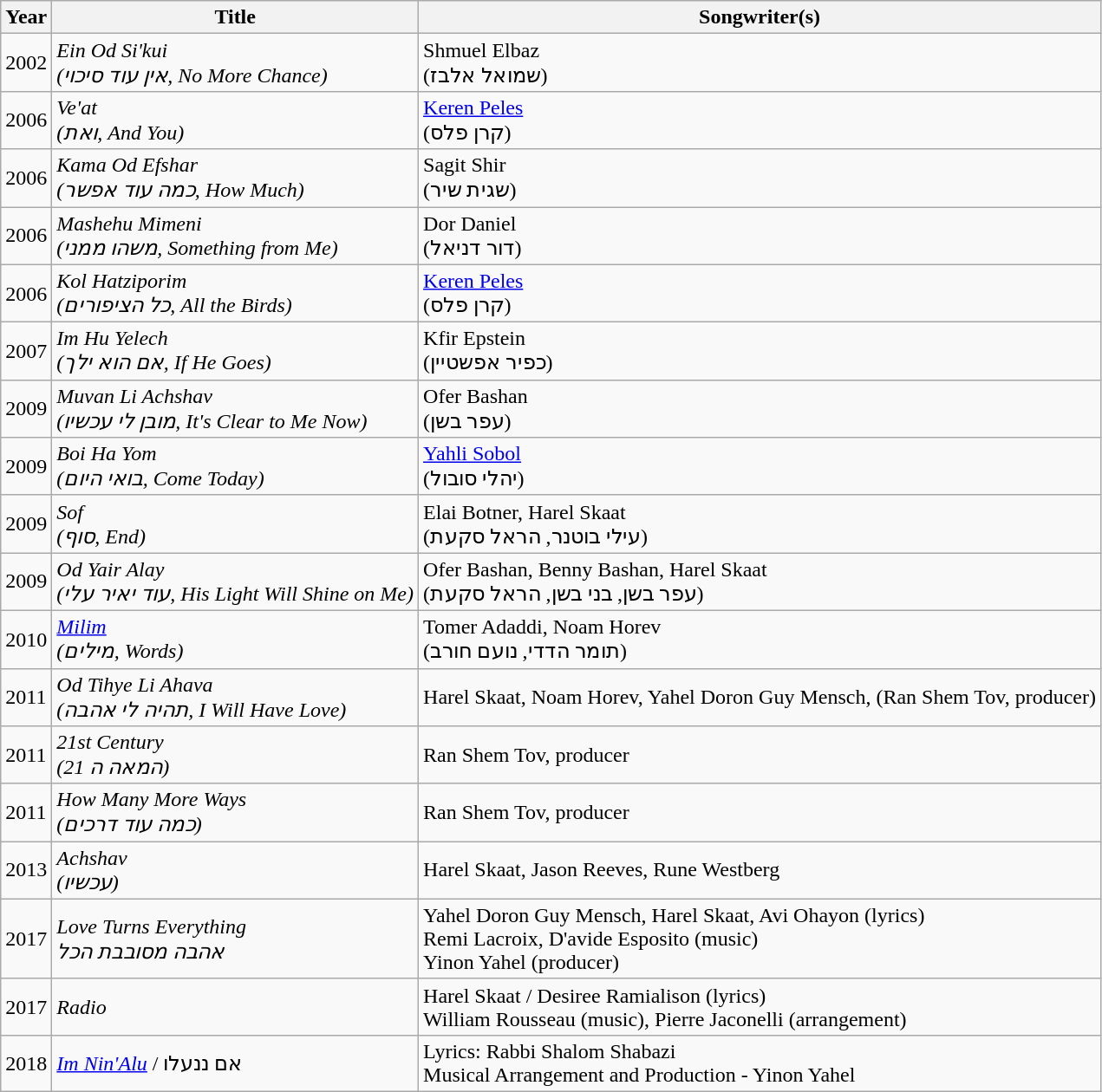<table class="wikitable">
<tr>
<th>Year</th>
<th>Title</th>
<th>Songwriter(s)</th>
</tr>
<tr>
<td>2002</td>
<td><em>Ein Od Si'kui</em><br><em>(אין עוד סיכוי, No More Chance)</em></td>
<td>Shmuel Elbaz<br>(שמואל אלבז)</td>
</tr>
<tr>
<td>2006</td>
<td><em>Ve'at</em><br><em>(ואת, And You)</em></td>
<td><a href='#'>Keren Peles</a><br>(קרן פלס)</td>
</tr>
<tr>
<td>2006</td>
<td><em>Kama Od Efshar</em><br><em>(כמה עוד אפשר, How Much)</em></td>
<td>Sagit Shir<br>(שגית שיר)</td>
</tr>
<tr>
<td>2006</td>
<td><em>Mashehu Mimeni</em><br><em>(משהו ממני, Something from Me)</em></td>
<td>Dor Daniel<br>(דור דניאל)</td>
</tr>
<tr>
<td>2006</td>
<td><em>Kol Hatziporim</em><br><em>(כל הציפורים, All the Birds)</em></td>
<td><a href='#'>Keren Peles</a><br>(קרן פלס)</td>
</tr>
<tr>
<td>2007</td>
<td><em>Im Hu Yelech</em><br><em>(אם הוא ילך, If He Goes)</em></td>
<td>Kfir Epstein<br>(כפיר אפשטיין)</td>
</tr>
<tr>
<td>2009</td>
<td><em>Muvan Li Achshav</em><br><em>(מובן לי עכשיו, It's Clear to Me Now)</em></td>
<td>Ofer Bashan<br>(עפר בשן)</td>
</tr>
<tr>
<td>2009</td>
<td><em>Boi Ha Yom</em><br><em>(בואי היום, Come Today)</em></td>
<td><a href='#'>Yahli Sobol</a><br>(יהלי סובול)</td>
</tr>
<tr>
<td>2009</td>
<td><em>Sof</em><br><em>(סוף, End)</em></td>
<td>Elai Botner, Harel Skaat<br>(עילי בוטנר, הראל סקעת)</td>
</tr>
<tr>
<td>2009</td>
<td><em>Od Yair Alay</em><br><em>(עוד יאיר עלי, His Light Will Shine on Me)</em></td>
<td>Ofer Bashan, Benny Bashan, Harel Skaat<br>(עפר בשן, בני בשן, הראל סקעת)</td>
</tr>
<tr>
<td>2010</td>
<td><em><a href='#'>Milim</a></em><br><em>(מילים, Words)</em></td>
<td>Tomer Adaddi, Noam Horev<br>(תומר הדדי, נועם חורב)</td>
</tr>
<tr>
<td>2011</td>
<td><em>Od Tihye Li Ahava</em><br><em>(תהיה לי אהבה, I Will Have Love)</em></td>
<td>Harel Skaat, Noam Horev, Yahel Doron Guy Mensch, (Ran Shem Tov, producer)</td>
</tr>
<tr>
<td>2011</td>
<td><em>21st Century</em><br><em>(המאה ה 21)</em></td>
<td>Ran Shem Tov, producer</td>
</tr>
<tr>
<td>2011</td>
<td><em>How Many More Ways</em><br><em>(כמה עוד דרכים)</em></td>
<td>Ran Shem Tov, producer</td>
</tr>
<tr>
<td>2013</td>
<td><em>Achshav</em><br><em>(עכשיו)</em></td>
<td>Harel Skaat, Jason Reeves, Rune Westberg</td>
</tr>
<tr>
<td>2017</td>
<td><em>Love Turns Everything</em><br><em>אהבה מסובבת הכל</em></td>
<td>Yahel Doron Guy Mensch, Harel Skaat, Avi Ohayon (lyrics)<br>Remi Lacroix, D'avide Esposito (music)<br>Yinon Yahel (producer)</td>
</tr>
<tr>
<td>2017</td>
<td><em>Radio</em></td>
<td>Harel Skaat / Desiree Ramialison (lyrics) <br>William Rousseau (music), Pierre Jaconelli (arrangement)</td>
</tr>
<tr>
<td>2018</td>
<td><em><a href='#'>Im Nin'Alu</a></em> / אם ננעלו</td>
<td>Lyrics: Rabbi Shalom Shabazi <br> Musical Arrangement and Production - Yinon Yahel</td>
</tr>
</table>
